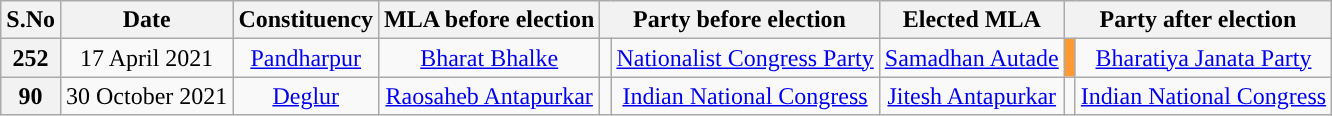<table class="wikitable sortable" style="text-align:center;">
<tr>
<th>S.No</th>
<th>Date</th>
<th>Constituency</th>
<th>MLA before election</th>
<th colspan="2">Party before election</th>
<th>Elected MLA</th>
<th colspan="2">Party after election</th>
</tr>
<tr>
<th>252</th>
<td>17 April 2021</td>
<td><a href='#'>Pandharpur</a></td>
<td><a href='#'>Bharat Bhalke</a></td>
<td></td>
<td><a href='#'>Nationalist Congress Party</a></td>
<td><a href='#'>Samadhan Autade</a></td>
<td bgcolor=#FF9933></td>
<td><a href='#'>Bharatiya Janata Party</a></td>
</tr>
<tr>
<th>90</th>
<td>30 October 2021</td>
<td><a href='#'>Deglur</a></td>
<td><a href='#'>Raosaheb Antapurkar</a></td>
<td></td>
<td><a href='#'>Indian National Congress</a></td>
<td><a href='#'>Jitesh Antapurkar</a></td>
<td></td>
<td><a href='#'>Indian National Congress</a></td>
</tr>
</table>
